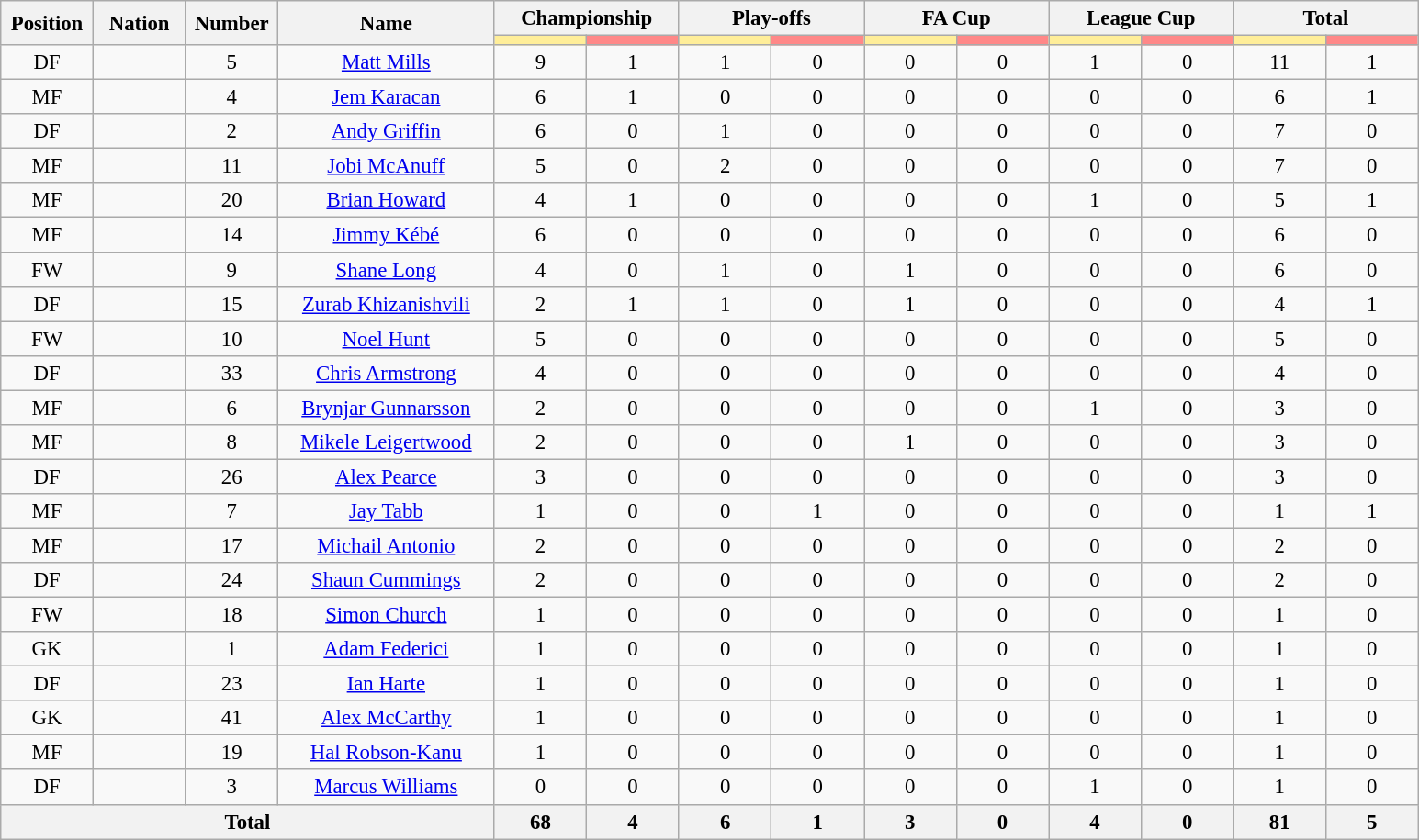<table class="wikitable" style="font-size: 95%; text-align: center;">
<tr>
<th rowspan=2 width=60>Position</th>
<th rowspan=2 width=60>Nation</th>
<th rowspan=2 width=60>Number</th>
<th rowspan=2 width=150>Name</th>
<th colspan=2>Championship</th>
<th colspan=2>Play-offs</th>
<th colspan=2>FA Cup</th>
<th colspan=2>League Cup</th>
<th colspan=2>Total</th>
</tr>
<tr>
<th width=60 style="background: #FFEE99"></th>
<th width=60 style="background: #FF8888"></th>
<th width=60 style="background: #FFEE99"></th>
<th width=60 style="background: #FF8888"></th>
<th width=60 style="background: #FFEE99"></th>
<th width=60 style="background: #FF8888"></th>
<th width=60 style="background: #FFEE99"></th>
<th width=60 style="background: #FF8888"></th>
<th width=60 style="background: #FFEE99"></th>
<th width=60 style="background: #FF8888"></th>
</tr>
<tr>
<td>DF</td>
<td></td>
<td>5</td>
<td><a href='#'>Matt Mills</a></td>
<td>9</td>
<td>1</td>
<td>1</td>
<td>0</td>
<td>0</td>
<td>0</td>
<td>1</td>
<td>0</td>
<td>11</td>
<td>1</td>
</tr>
<tr>
<td>MF</td>
<td></td>
<td>4</td>
<td><a href='#'>Jem Karacan</a></td>
<td>6</td>
<td>1</td>
<td>0</td>
<td>0</td>
<td>0</td>
<td>0</td>
<td>0</td>
<td>0</td>
<td>6</td>
<td>1</td>
</tr>
<tr>
<td>DF</td>
<td></td>
<td>2</td>
<td><a href='#'>Andy Griffin</a></td>
<td>6</td>
<td>0</td>
<td>1</td>
<td>0</td>
<td>0</td>
<td>0</td>
<td>0</td>
<td>0</td>
<td>7</td>
<td>0</td>
</tr>
<tr>
<td>MF</td>
<td></td>
<td>11</td>
<td><a href='#'>Jobi McAnuff</a></td>
<td>5</td>
<td>0</td>
<td>2</td>
<td>0</td>
<td>0</td>
<td>0</td>
<td>0</td>
<td>0</td>
<td>7</td>
<td>0</td>
</tr>
<tr>
<td>MF</td>
<td></td>
<td>20</td>
<td><a href='#'>Brian Howard</a></td>
<td>4</td>
<td>1</td>
<td>0</td>
<td>0</td>
<td>0</td>
<td>0</td>
<td>1</td>
<td>0</td>
<td>5</td>
<td>1</td>
</tr>
<tr>
<td>MF</td>
<td></td>
<td>14</td>
<td><a href='#'>Jimmy Kébé</a></td>
<td>6</td>
<td>0</td>
<td>0</td>
<td>0</td>
<td>0</td>
<td>0</td>
<td>0</td>
<td>0</td>
<td>6</td>
<td>0</td>
</tr>
<tr>
<td>FW</td>
<td></td>
<td>9</td>
<td><a href='#'>Shane Long</a></td>
<td>4</td>
<td>0</td>
<td>1</td>
<td>0</td>
<td>1</td>
<td>0</td>
<td>0</td>
<td>0</td>
<td>6</td>
<td>0</td>
</tr>
<tr>
<td>DF</td>
<td></td>
<td>15</td>
<td><a href='#'>Zurab Khizanishvili</a></td>
<td>2</td>
<td>1</td>
<td>1</td>
<td>0</td>
<td>1</td>
<td>0</td>
<td>0</td>
<td>0</td>
<td>4</td>
<td>1</td>
</tr>
<tr>
<td>FW</td>
<td></td>
<td>10</td>
<td><a href='#'>Noel Hunt</a></td>
<td>5</td>
<td>0</td>
<td>0</td>
<td>0</td>
<td>0</td>
<td>0</td>
<td>0</td>
<td>0</td>
<td>5</td>
<td>0</td>
</tr>
<tr>
<td>DF</td>
<td></td>
<td>33</td>
<td><a href='#'>Chris Armstrong</a></td>
<td>4</td>
<td>0</td>
<td>0</td>
<td>0</td>
<td>0</td>
<td>0</td>
<td>0</td>
<td>0</td>
<td>4</td>
<td>0</td>
</tr>
<tr>
<td>MF</td>
<td></td>
<td>6</td>
<td><a href='#'>Brynjar Gunnarsson</a></td>
<td>2</td>
<td>0</td>
<td>0</td>
<td>0</td>
<td>0</td>
<td>0</td>
<td>1</td>
<td>0</td>
<td>3</td>
<td>0</td>
</tr>
<tr>
<td>MF</td>
<td></td>
<td>8</td>
<td><a href='#'>Mikele Leigertwood</a></td>
<td>2</td>
<td>0</td>
<td>0</td>
<td>0</td>
<td>1</td>
<td>0</td>
<td>0</td>
<td>0</td>
<td>3</td>
<td>0</td>
</tr>
<tr>
<td>DF</td>
<td></td>
<td>26</td>
<td><a href='#'>Alex Pearce</a></td>
<td>3</td>
<td>0</td>
<td>0</td>
<td>0</td>
<td>0</td>
<td>0</td>
<td>0</td>
<td>0</td>
<td>3</td>
<td>0</td>
</tr>
<tr>
<td>MF</td>
<td></td>
<td>7</td>
<td><a href='#'>Jay Tabb</a></td>
<td>1</td>
<td>0</td>
<td>0</td>
<td>1</td>
<td>0</td>
<td>0</td>
<td>0</td>
<td>0</td>
<td>1</td>
<td>1</td>
</tr>
<tr>
<td>MF</td>
<td></td>
<td>17</td>
<td><a href='#'>Michail Antonio</a></td>
<td>2</td>
<td>0</td>
<td>0</td>
<td>0</td>
<td>0</td>
<td>0</td>
<td>0</td>
<td>0</td>
<td>2</td>
<td>0</td>
</tr>
<tr>
<td>DF</td>
<td></td>
<td>24</td>
<td><a href='#'>Shaun Cummings</a></td>
<td>2</td>
<td>0</td>
<td>0</td>
<td>0</td>
<td>0</td>
<td>0</td>
<td>0</td>
<td>0</td>
<td>2</td>
<td>0</td>
</tr>
<tr>
<td>FW</td>
<td></td>
<td>18</td>
<td><a href='#'>Simon Church</a></td>
<td>1</td>
<td>0</td>
<td>0</td>
<td>0</td>
<td>0</td>
<td>0</td>
<td>0</td>
<td>0</td>
<td>1</td>
<td>0</td>
</tr>
<tr>
<td>GK</td>
<td></td>
<td>1</td>
<td><a href='#'>Adam Federici</a></td>
<td>1</td>
<td>0</td>
<td>0</td>
<td>0</td>
<td>0</td>
<td>0</td>
<td>0</td>
<td>0</td>
<td>1</td>
<td>0</td>
</tr>
<tr>
<td>DF</td>
<td></td>
<td>23</td>
<td><a href='#'>Ian Harte</a></td>
<td>1</td>
<td>0</td>
<td>0</td>
<td>0</td>
<td>0</td>
<td>0</td>
<td>0</td>
<td>0</td>
<td>1</td>
<td>0</td>
</tr>
<tr>
<td>GK</td>
<td></td>
<td>41</td>
<td><a href='#'>Alex McCarthy</a></td>
<td>1</td>
<td>0</td>
<td>0</td>
<td>0</td>
<td>0</td>
<td>0</td>
<td>0</td>
<td>0</td>
<td>1</td>
<td>0</td>
</tr>
<tr>
<td>MF</td>
<td></td>
<td>19</td>
<td><a href='#'>Hal Robson-Kanu</a></td>
<td>1</td>
<td>0</td>
<td>0</td>
<td>0</td>
<td>0</td>
<td>0</td>
<td>0</td>
<td>0</td>
<td>1</td>
<td>0</td>
</tr>
<tr>
<td>DF</td>
<td></td>
<td>3</td>
<td><a href='#'>Marcus Williams</a></td>
<td>0</td>
<td>0</td>
<td>0</td>
<td>0</td>
<td>0</td>
<td>0</td>
<td>1</td>
<td>0</td>
<td>1</td>
<td>0</td>
</tr>
<tr>
<th colspan=4>Total</th>
<th>68</th>
<th>4</th>
<th>6</th>
<th>1</th>
<th>3</th>
<th>0</th>
<th>4</th>
<th>0</th>
<th>81</th>
<th>5</th>
</tr>
</table>
